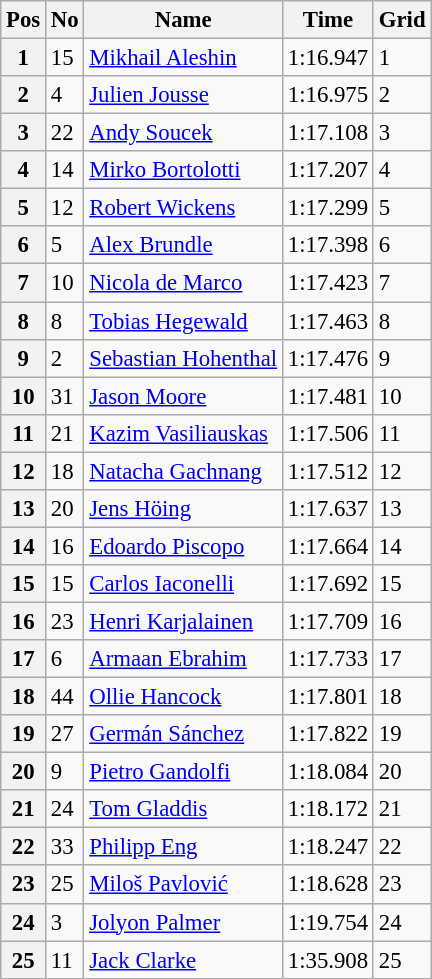<table class="wikitable" style="font-size: 95%">
<tr>
<th>Pos</th>
<th>No</th>
<th>Name</th>
<th>Time</th>
<th>Grid</th>
</tr>
<tr>
<th>1</th>
<td>15</td>
<td> <a href='#'>Mikhail Aleshin</a></td>
<td>1:16.947</td>
<td>1</td>
</tr>
<tr>
<th>2</th>
<td>4</td>
<td> <a href='#'>Julien Jousse</a></td>
<td>1:16.975</td>
<td>2</td>
</tr>
<tr>
<th>3</th>
<td>22</td>
<td> <a href='#'>Andy Soucek</a></td>
<td>1:17.108</td>
<td>3</td>
</tr>
<tr>
<th>4</th>
<td>14</td>
<td> <a href='#'>Mirko Bortolotti</a></td>
<td>1:17.207</td>
<td>4</td>
</tr>
<tr>
<th>5</th>
<td>12</td>
<td> <a href='#'>Robert Wickens</a></td>
<td>1:17.299</td>
<td>5</td>
</tr>
<tr>
<th>6</th>
<td>5</td>
<td> <a href='#'>Alex Brundle</a></td>
<td>1:17.398</td>
<td>6</td>
</tr>
<tr>
<th>7</th>
<td>10</td>
<td> <a href='#'>Nicola de Marco</a></td>
<td>1:17.423</td>
<td>7</td>
</tr>
<tr>
<th>8</th>
<td>8</td>
<td> <a href='#'>Tobias Hegewald</a></td>
<td>1:17.463</td>
<td>8</td>
</tr>
<tr>
<th>9</th>
<td>2</td>
<td> <a href='#'>Sebastian Hohenthal</a></td>
<td>1:17.476</td>
<td>9</td>
</tr>
<tr>
<th>10</th>
<td>31</td>
<td> <a href='#'>Jason Moore</a></td>
<td>1:17.481</td>
<td>10</td>
</tr>
<tr>
<th>11</th>
<td>21</td>
<td> <a href='#'>Kazim Vasiliauskas</a></td>
<td>1:17.506</td>
<td>11</td>
</tr>
<tr>
<th>12</th>
<td>18</td>
<td> <a href='#'>Natacha Gachnang</a></td>
<td>1:17.512</td>
<td>12</td>
</tr>
<tr>
<th>13</th>
<td>20</td>
<td> <a href='#'>Jens Höing</a></td>
<td>1:17.637</td>
<td>13</td>
</tr>
<tr>
<th>14</th>
<td>16</td>
<td> <a href='#'>Edoardo Piscopo</a></td>
<td>1:17.664</td>
<td>14</td>
</tr>
<tr>
<th>15</th>
<td>15</td>
<td> <a href='#'>Carlos Iaconelli</a></td>
<td>1:17.692</td>
<td>15</td>
</tr>
<tr>
<th>16</th>
<td>23</td>
<td> <a href='#'>Henri Karjalainen</a></td>
<td>1:17.709</td>
<td>16</td>
</tr>
<tr>
<th>17</th>
<td>6</td>
<td> <a href='#'>Armaan Ebrahim</a></td>
<td>1:17.733</td>
<td>17</td>
</tr>
<tr>
<th>18</th>
<td>44</td>
<td> <a href='#'>Ollie Hancock</a></td>
<td>1:17.801</td>
<td>18</td>
</tr>
<tr>
<th>19</th>
<td>27</td>
<td> <a href='#'>Germán Sánchez</a></td>
<td>1:17.822</td>
<td>19</td>
</tr>
<tr>
<th>20</th>
<td>9</td>
<td> <a href='#'>Pietro Gandolfi</a></td>
<td>1:18.084</td>
<td>20</td>
</tr>
<tr>
<th>21</th>
<td>24</td>
<td> <a href='#'>Tom Gladdis</a></td>
<td>1:18.172</td>
<td>21</td>
</tr>
<tr>
<th>22</th>
<td>33</td>
<td> <a href='#'>Philipp Eng</a></td>
<td>1:18.247</td>
<td>22</td>
</tr>
<tr>
<th>23</th>
<td>25</td>
<td> <a href='#'>Miloš Pavlović</a></td>
<td>1:18.628</td>
<td>23</td>
</tr>
<tr>
<th>24</th>
<td>3</td>
<td> <a href='#'>Jolyon Palmer</a></td>
<td>1:19.754</td>
<td>24</td>
</tr>
<tr>
<th>25</th>
<td>11</td>
<td> <a href='#'>Jack Clarke</a></td>
<td>1:35.908</td>
<td>25</td>
</tr>
</table>
